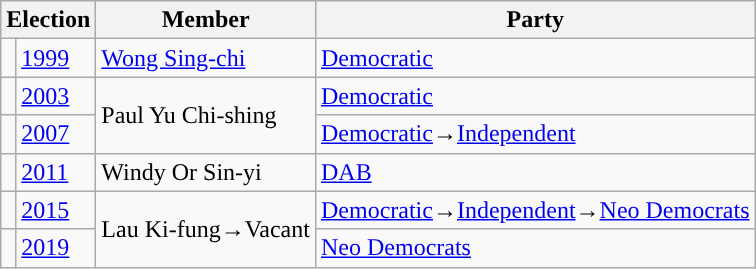<table class="wikitable">
<tr>
<th colspan="2">Election</th>
<th>Member</th>
<th>Party</th>
</tr>
<tr>
<td style="background-color: "></td>
<td><a href='#'>1999</a></td>
<td><a href='#'>Wong Sing-chi</a></td>
<td><a href='#'>Democratic</a></td>
</tr>
<tr>
<td style="background-color: "></td>
<td><a href='#'>2003</a></td>
<td rowspan=2>Paul Yu Chi-shing</td>
<td><a href='#'>Democratic</a></td>
</tr>
<tr>
<td style="background-color: "></td>
<td><a href='#'>2007</a></td>
<td><a href='#'>Democratic</a>→<a href='#'>Independent</a></td>
</tr>
<tr>
<td style="background-color: "></td>
<td><a href='#'>2011</a></td>
<td>Windy Or Sin-yi</td>
<td><a href='#'>DAB</a></td>
</tr>
<tr>
<td style="background-color: "></td>
<td><a href='#'>2015</a></td>
<td rowspan=3>Lau Ki-fung→Vacant</td>
<td><a href='#'>Democratic</a>→<a href='#'>Independent</a>→<a href='#'>Neo Democrats</a></td>
</tr>
<tr>
<td style="background-color: "></td>
<td><a href='#'>2019</a></td>
<td><a href='#'>Neo Democrats</a></td>
</tr>
</table>
